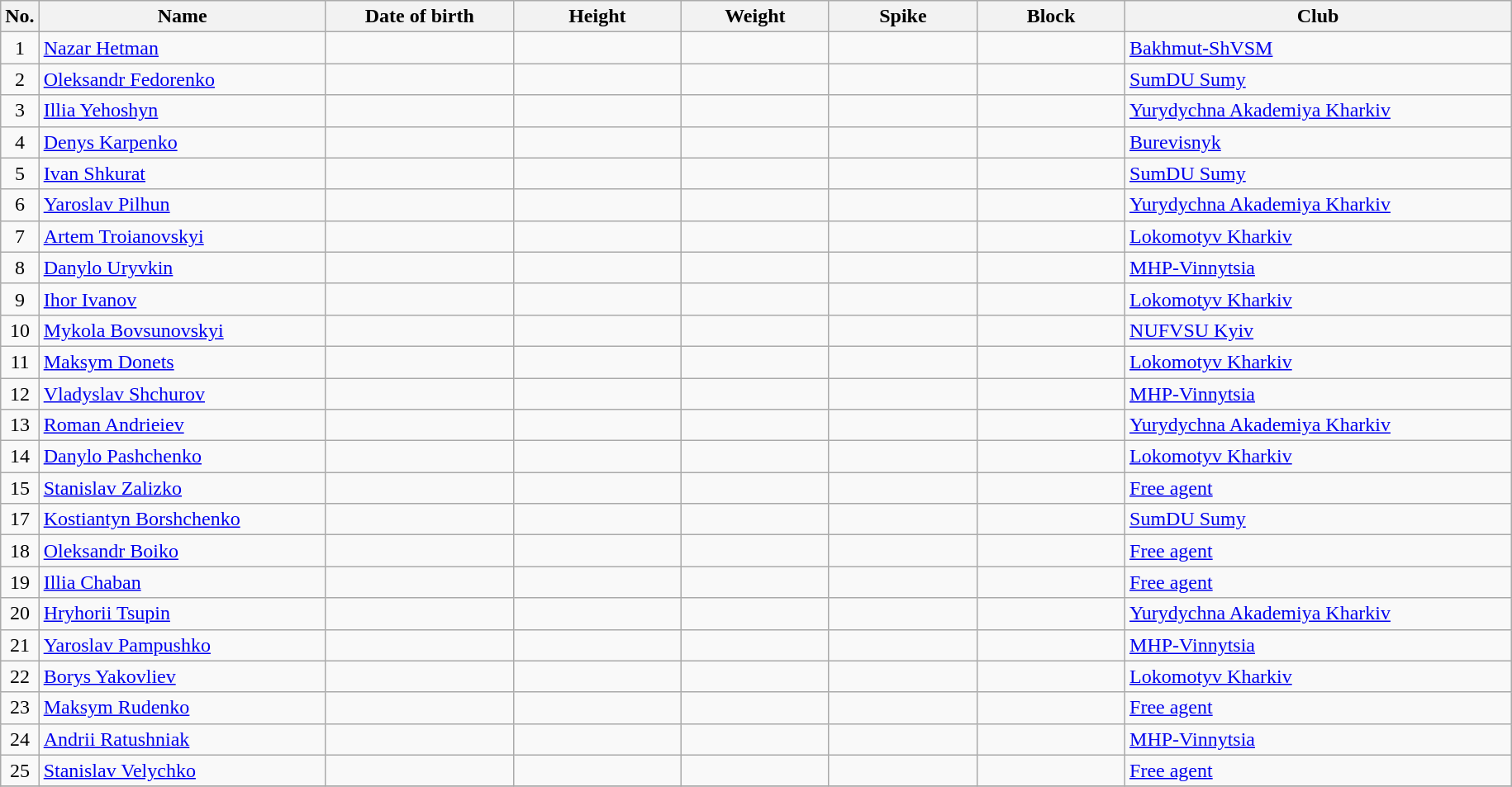<table class="wikitable sortable" style="font-size:100%; text-align:center;">
<tr>
<th>No.</th>
<th style="width:14em">Name</th>
<th style="width:9em">Date of birth</th>
<th style="width:8em">Height</th>
<th style="width:7em">Weight</th>
<th style="width:7em">Spike</th>
<th style="width:7em">Block</th>
<th style="width:19em">Club</th>
</tr>
<tr>
<td>1</td>
<td align=left><a href='#'>Nazar Hetman</a></td>
<td align=right></td>
<td></td>
<td></td>
<td></td>
<td></td>
<td align=left> <a href='#'>Bakhmut-ShVSM</a></td>
</tr>
<tr>
<td>2</td>
<td align=left><a href='#'>Oleksandr Fedorenko</a></td>
<td align=right></td>
<td></td>
<td></td>
<td></td>
<td></td>
<td align=left> <a href='#'>SumDU Sumy</a></td>
</tr>
<tr>
<td>3</td>
<td align=left><a href='#'>Illia Yehoshyn</a></td>
<td align=right></td>
<td></td>
<td></td>
<td></td>
<td></td>
<td align=left> <a href='#'>Yurydychna Akademiya Kharkiv</a></td>
</tr>
<tr>
<td>4</td>
<td align=left><a href='#'>Denys Karpenko</a></td>
<td align=right></td>
<td></td>
<td></td>
<td></td>
<td></td>
<td align=left> <a href='#'>Burevisnyk</a></td>
</tr>
<tr>
<td>5</td>
<td align=left><a href='#'>Ivan Shkurat</a></td>
<td align=right></td>
<td></td>
<td></td>
<td></td>
<td></td>
<td align=left> <a href='#'>SumDU Sumy</a></td>
</tr>
<tr>
<td>6</td>
<td align=left><a href='#'>Yaroslav Pilhun</a></td>
<td align=right></td>
<td></td>
<td></td>
<td></td>
<td></td>
<td align=left> <a href='#'>Yurydychna Akademiya Kharkiv</a></td>
</tr>
<tr>
<td>7</td>
<td align=left><a href='#'>Artem Troianovskyi</a></td>
<td align=right></td>
<td></td>
<td></td>
<td></td>
<td></td>
<td align=left> <a href='#'>Lokomotyv Kharkiv</a></td>
</tr>
<tr>
<td>8</td>
<td align=left><a href='#'>Danylo Uryvkin</a></td>
<td align=right></td>
<td></td>
<td></td>
<td></td>
<td></td>
<td align=left> <a href='#'>MHP-Vinnytsia</a></td>
</tr>
<tr>
<td>9</td>
<td align=left><a href='#'>Ihor Ivanov</a></td>
<td align=right></td>
<td></td>
<td></td>
<td></td>
<td></td>
<td align=left> <a href='#'>Lokomotyv Kharkiv</a></td>
</tr>
<tr>
<td>10</td>
<td align=left><a href='#'>Mykola Bovsunovskyi</a></td>
<td align=right></td>
<td></td>
<td></td>
<td></td>
<td></td>
<td align=left> <a href='#'>NUFVSU Kyiv</a></td>
</tr>
<tr>
<td>11</td>
<td align=left><a href='#'>Maksym Donets</a></td>
<td align=right></td>
<td></td>
<td></td>
<td></td>
<td></td>
<td align=left> <a href='#'>Lokomotyv Kharkiv</a></td>
</tr>
<tr>
<td>12</td>
<td align=left><a href='#'>Vladyslav Shchurov</a></td>
<td align=right></td>
<td></td>
<td></td>
<td></td>
<td></td>
<td align=left> <a href='#'>MHP-Vinnytsia</a></td>
</tr>
<tr>
<td>13</td>
<td align=left><a href='#'>Roman Andrieiev</a></td>
<td align=right></td>
<td></td>
<td></td>
<td></td>
<td></td>
<td align=left> <a href='#'>Yurydychna Akademiya Kharkiv</a></td>
</tr>
<tr>
<td>14</td>
<td align=left><a href='#'>Danylo Pashchenko</a></td>
<td align=right></td>
<td></td>
<td></td>
<td></td>
<td></td>
<td align=left> <a href='#'>Lokomotyv Kharkiv</a></td>
</tr>
<tr>
<td>15</td>
<td align=left><a href='#'>Stanislav Zalizko</a></td>
<td align=right></td>
<td></td>
<td></td>
<td></td>
<td></td>
<td align=left> <a href='#'>Free agent</a></td>
</tr>
<tr>
<td>17</td>
<td align=left><a href='#'>Kostiantyn Borshchenko</a></td>
<td align=right></td>
<td></td>
<td></td>
<td></td>
<td></td>
<td align=left> <a href='#'>SumDU Sumy</a></td>
</tr>
<tr>
<td>18</td>
<td align=left><a href='#'>Oleksandr Boiko</a></td>
<td align=right></td>
<td></td>
<td></td>
<td></td>
<td></td>
<td align=left> <a href='#'>Free agent</a></td>
</tr>
<tr>
<td>19</td>
<td align=left><a href='#'>Illia Chaban</a></td>
<td align=right></td>
<td></td>
<td></td>
<td></td>
<td></td>
<td align=left> <a href='#'>Free agent</a></td>
</tr>
<tr>
<td>20</td>
<td align=left><a href='#'>Hryhorii Tsupin</a></td>
<td align=right></td>
<td></td>
<td></td>
<td></td>
<td></td>
<td align=left> <a href='#'>Yurydychna Akademiya Kharkiv</a></td>
</tr>
<tr>
<td>21</td>
<td align=left><a href='#'>Yaroslav Pampushko</a></td>
<td align=right></td>
<td></td>
<td></td>
<td></td>
<td></td>
<td align=left> <a href='#'>MHP-Vinnytsia</a></td>
</tr>
<tr>
<td>22</td>
<td align=left><a href='#'>Borys Yakovliev</a></td>
<td align=right></td>
<td></td>
<td></td>
<td></td>
<td></td>
<td align=left> <a href='#'>Lokomotyv Kharkiv</a></td>
</tr>
<tr>
<td>23</td>
<td align=left><a href='#'>Maksym Rudenko</a></td>
<td align=right></td>
<td></td>
<td></td>
<td></td>
<td></td>
<td align=left> <a href='#'>Free agent</a></td>
</tr>
<tr>
<td>24</td>
<td align=left><a href='#'>Andrii Ratushniak</a></td>
<td align=right></td>
<td></td>
<td></td>
<td></td>
<td></td>
<td align=left> <a href='#'>MHP-Vinnytsia</a></td>
</tr>
<tr>
<td>25</td>
<td align=left><a href='#'>Stanislav Velychko</a></td>
<td align=right></td>
<td></td>
<td></td>
<td></td>
<td></td>
<td align=left> <a href='#'>Free agent</a></td>
</tr>
<tr>
</tr>
</table>
